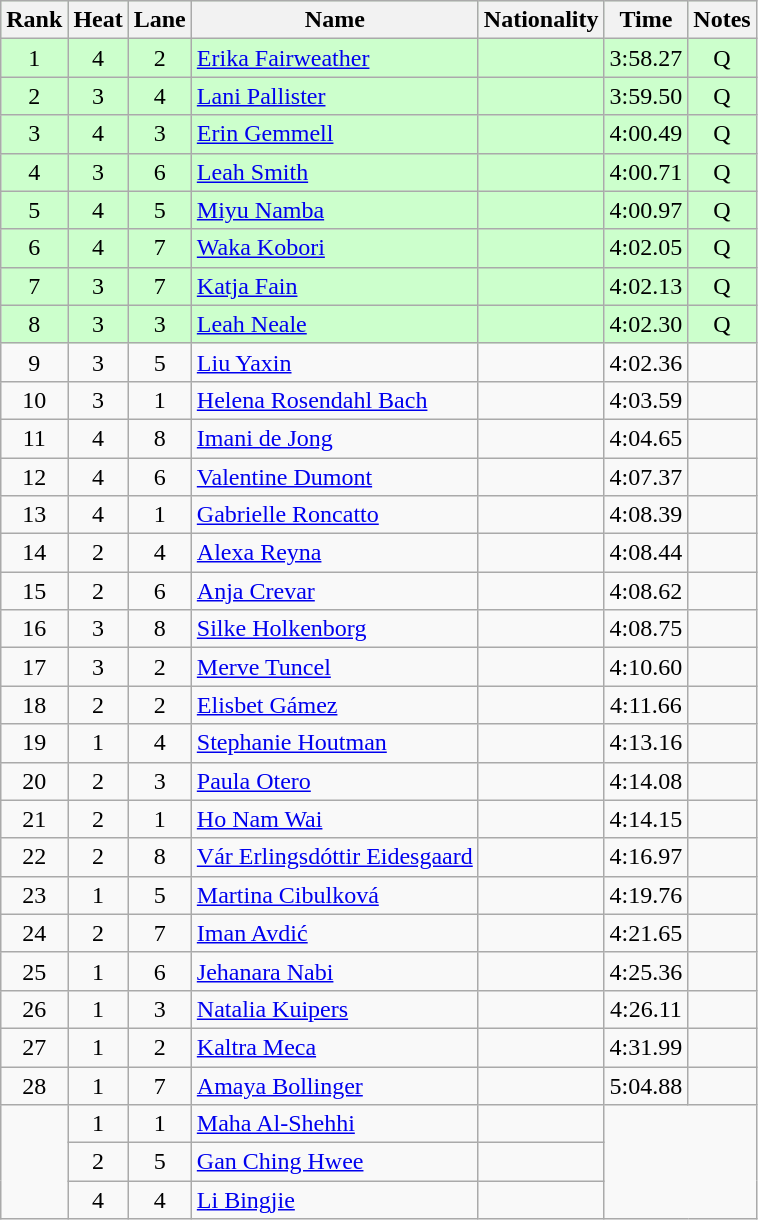<table class="wikitable sortable" style="text-align:center">
<tr bgcolor=ccffcc>
<th>Rank</th>
<th>Heat</th>
<th>Lane</th>
<th>Name</th>
<th>Nationality</th>
<th>Time</th>
<th>Notes</th>
</tr>
<tr bgcolor=ccffcc>
<td>1</td>
<td>4</td>
<td>2</td>
<td align=left><a href='#'>Erika Fairweather</a></td>
<td align=left></td>
<td>3:58.27</td>
<td>Q</td>
</tr>
<tr bgcolor=ccffcc>
<td>2</td>
<td>3</td>
<td>4</td>
<td align=left><a href='#'>Lani Pallister</a></td>
<td align=left></td>
<td>3:59.50</td>
<td>Q</td>
</tr>
<tr bgcolor=ccffcc>
<td>3</td>
<td>4</td>
<td>3</td>
<td align=left><a href='#'>Erin Gemmell</a></td>
<td align=left></td>
<td>4:00.49</td>
<td>Q</td>
</tr>
<tr bgcolor=ccffcc>
<td>4</td>
<td>3</td>
<td>6</td>
<td align=left><a href='#'>Leah Smith</a></td>
<td align=left></td>
<td>4:00.71</td>
<td>Q</td>
</tr>
<tr bgcolor=ccffcc>
<td>5</td>
<td>4</td>
<td>5</td>
<td align=left><a href='#'>Miyu Namba</a></td>
<td align=left></td>
<td>4:00.97</td>
<td>Q</td>
</tr>
<tr bgcolor=ccffcc>
<td>6</td>
<td>4</td>
<td>7</td>
<td align=left><a href='#'>Waka Kobori</a></td>
<td align=left></td>
<td>4:02.05</td>
<td>Q</td>
</tr>
<tr bgcolor=ccffcc>
<td>7</td>
<td>3</td>
<td>7</td>
<td align=left><a href='#'>Katja Fain</a></td>
<td align=left></td>
<td>4:02.13</td>
<td>Q</td>
</tr>
<tr bgcolor=ccffcc>
<td>8</td>
<td>3</td>
<td>3</td>
<td align=left><a href='#'>Leah Neale</a></td>
<td align=left></td>
<td>4:02.30</td>
<td>Q</td>
</tr>
<tr>
<td>9</td>
<td>3</td>
<td>5</td>
<td align=left><a href='#'>Liu Yaxin</a></td>
<td align=left></td>
<td>4:02.36</td>
<td></td>
</tr>
<tr>
<td>10</td>
<td>3</td>
<td>1</td>
<td align=left><a href='#'>Helena Rosendahl Bach</a></td>
<td align=left></td>
<td>4:03.59</td>
<td></td>
</tr>
<tr>
<td>11</td>
<td>4</td>
<td>8</td>
<td align=left><a href='#'>Imani de Jong</a></td>
<td align=left></td>
<td>4:04.65</td>
<td></td>
</tr>
<tr>
<td>12</td>
<td>4</td>
<td>6</td>
<td align=left><a href='#'>Valentine Dumont</a></td>
<td align=left></td>
<td>4:07.37</td>
<td></td>
</tr>
<tr>
<td>13</td>
<td>4</td>
<td>1</td>
<td align=left><a href='#'>Gabrielle Roncatto</a></td>
<td align=left></td>
<td>4:08.39</td>
<td></td>
</tr>
<tr>
<td>14</td>
<td>2</td>
<td>4</td>
<td align=left><a href='#'>Alexa Reyna</a></td>
<td align=left></td>
<td>4:08.44</td>
<td></td>
</tr>
<tr>
<td>15</td>
<td>2</td>
<td>6</td>
<td align=left><a href='#'>Anja Crevar</a></td>
<td align=left></td>
<td>4:08.62</td>
<td></td>
</tr>
<tr>
<td>16</td>
<td>3</td>
<td>8</td>
<td align=left><a href='#'>Silke Holkenborg</a></td>
<td align=left></td>
<td>4:08.75</td>
<td></td>
</tr>
<tr>
<td>17</td>
<td>3</td>
<td>2</td>
<td align=left><a href='#'>Merve Tuncel</a></td>
<td align=left></td>
<td>4:10.60</td>
<td></td>
</tr>
<tr>
<td>18</td>
<td>2</td>
<td>2</td>
<td align=left><a href='#'>Elisbet Gámez</a></td>
<td align=left></td>
<td>4:11.66</td>
<td></td>
</tr>
<tr>
<td>19</td>
<td>1</td>
<td>4</td>
<td align=left><a href='#'>Stephanie Houtman</a></td>
<td align=left></td>
<td>4:13.16</td>
<td></td>
</tr>
<tr>
<td>20</td>
<td>2</td>
<td>3</td>
<td align=left><a href='#'>Paula Otero</a></td>
<td align=left></td>
<td>4:14.08</td>
<td></td>
</tr>
<tr>
<td>21</td>
<td>2</td>
<td>1</td>
<td align=left><a href='#'>Ho Nam Wai</a></td>
<td align=left></td>
<td>4:14.15</td>
<td></td>
</tr>
<tr>
<td>22</td>
<td>2</td>
<td>8</td>
<td align=left><a href='#'>Vár Erlingsdóttir Eidesgaard</a></td>
<td align=left></td>
<td>4:16.97</td>
<td></td>
</tr>
<tr>
<td>23</td>
<td>1</td>
<td>5</td>
<td align=left><a href='#'>Martina Cibulková</a></td>
<td align=left></td>
<td>4:19.76</td>
<td></td>
</tr>
<tr>
<td>24</td>
<td>2</td>
<td>7</td>
<td align=left><a href='#'>Iman Avdić</a></td>
<td align=left></td>
<td>4:21.65</td>
<td></td>
</tr>
<tr>
<td>25</td>
<td>1</td>
<td>6</td>
<td align=left><a href='#'>Jehanara Nabi</a></td>
<td align=left></td>
<td>4:25.36</td>
<td></td>
</tr>
<tr>
<td>26</td>
<td>1</td>
<td>3</td>
<td align=left><a href='#'>Natalia Kuipers</a></td>
<td align=left></td>
<td>4:26.11</td>
<td></td>
</tr>
<tr>
<td>27</td>
<td>1</td>
<td>2</td>
<td align=left><a href='#'>Kaltra Meca</a></td>
<td align=left></td>
<td>4:31.99</td>
<td></td>
</tr>
<tr>
<td>28</td>
<td>1</td>
<td>7</td>
<td align=left><a href='#'>Amaya Bollinger</a></td>
<td align=left></td>
<td>5:04.88</td>
<td></td>
</tr>
<tr>
<td rowspan=3></td>
<td>1</td>
<td>1</td>
<td align=left><a href='#'>Maha Al-Shehhi</a></td>
<td align=left></td>
<td colspan=2 rowspan=3></td>
</tr>
<tr>
<td>2</td>
<td>5</td>
<td align=left><a href='#'>Gan Ching Hwee</a></td>
<td align=left></td>
</tr>
<tr>
<td>4</td>
<td>4</td>
<td align=left><a href='#'>Li Bingjie</a></td>
<td align=left></td>
</tr>
</table>
